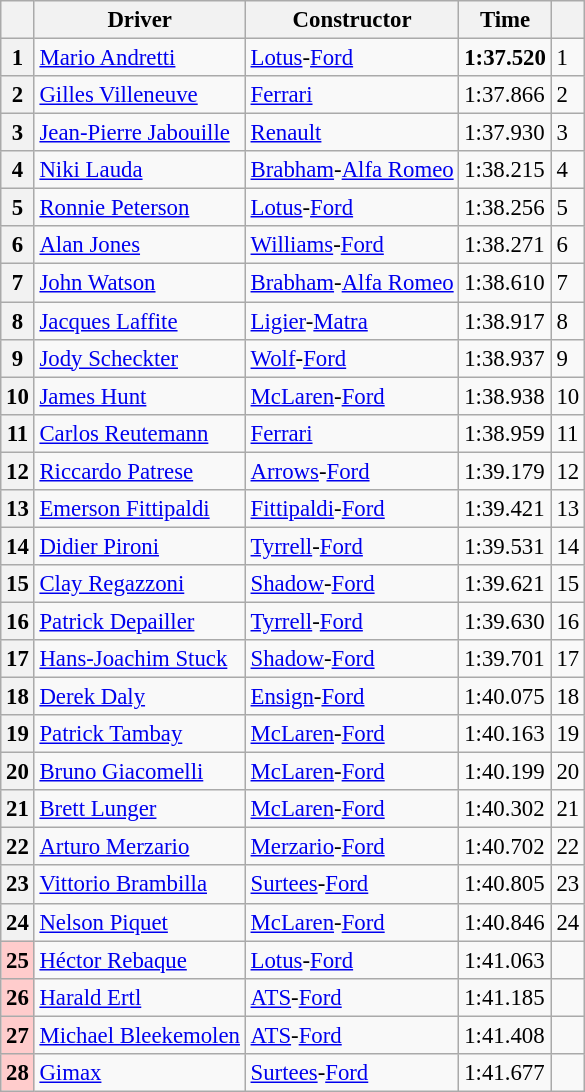<table class="wikitable sortable" style="font-size:95%;">
<tr>
<th></th>
<th>Driver</th>
<th>Constructor</th>
<th>Time</th>
<th></th>
</tr>
<tr>
<th>1</th>
<td><a href='#'>Mario Andretti</a></td>
<td><a href='#'>Lotus</a>-<a href='#'>Ford</a></td>
<td><strong>1:37.520</strong></td>
<td>1</td>
</tr>
<tr>
<th>2</th>
<td><a href='#'>Gilles Villeneuve</a></td>
<td><a href='#'>Ferrari</a></td>
<td>1:37.866</td>
<td>2</td>
</tr>
<tr>
<th>3</th>
<td><a href='#'>Jean-Pierre Jabouille</a></td>
<td><a href='#'>Renault</a></td>
<td>1:37.930</td>
<td>3</td>
</tr>
<tr>
<th>4</th>
<td><a href='#'>Niki Lauda</a></td>
<td><a href='#'>Brabham</a>-<a href='#'>Alfa Romeo</a></td>
<td>1:38.215</td>
<td>4</td>
</tr>
<tr>
<th>5</th>
<td><a href='#'>Ronnie Peterson</a></td>
<td><a href='#'>Lotus</a>-<a href='#'>Ford</a></td>
<td>1:38.256</td>
<td>5</td>
</tr>
<tr>
<th>6</th>
<td><a href='#'>Alan Jones</a></td>
<td><a href='#'>Williams</a>-<a href='#'>Ford</a></td>
<td>1:38.271</td>
<td>6</td>
</tr>
<tr>
<th>7</th>
<td><a href='#'>John Watson</a></td>
<td><a href='#'>Brabham</a>-<a href='#'>Alfa Romeo</a></td>
<td>1:38.610</td>
<td>7</td>
</tr>
<tr>
<th>8</th>
<td><a href='#'>Jacques Laffite</a></td>
<td><a href='#'>Ligier</a>-<a href='#'>Matra</a></td>
<td>1:38.917</td>
<td>8</td>
</tr>
<tr>
<th>9</th>
<td><a href='#'>Jody Scheckter</a></td>
<td><a href='#'>Wolf</a>-<a href='#'>Ford</a></td>
<td>1:38.937</td>
<td>9</td>
</tr>
<tr>
<th>10</th>
<td><a href='#'>James Hunt</a></td>
<td><a href='#'>McLaren</a>-<a href='#'>Ford</a></td>
<td>1:38.938</td>
<td>10</td>
</tr>
<tr>
<th>11</th>
<td><a href='#'>Carlos Reutemann</a></td>
<td><a href='#'>Ferrari</a></td>
<td>1:38.959</td>
<td>11</td>
</tr>
<tr>
<th>12</th>
<td><a href='#'>Riccardo Patrese</a></td>
<td><a href='#'>Arrows</a>-<a href='#'>Ford</a></td>
<td>1:39.179</td>
<td>12</td>
</tr>
<tr>
<th>13</th>
<td><a href='#'>Emerson Fittipaldi</a></td>
<td><a href='#'>Fittipaldi</a>-<a href='#'>Ford</a></td>
<td>1:39.421</td>
<td>13</td>
</tr>
<tr>
<th>14</th>
<td><a href='#'>Didier Pironi</a></td>
<td><a href='#'>Tyrrell</a>-<a href='#'>Ford</a></td>
<td>1:39.531</td>
<td>14</td>
</tr>
<tr>
<th>15</th>
<td><a href='#'>Clay Regazzoni</a></td>
<td><a href='#'>Shadow</a>-<a href='#'>Ford</a></td>
<td>1:39.621</td>
<td>15</td>
</tr>
<tr>
<th>16</th>
<td><a href='#'>Patrick Depailler</a></td>
<td><a href='#'>Tyrrell</a>-<a href='#'>Ford</a></td>
<td>1:39.630</td>
<td>16</td>
</tr>
<tr>
<th>17</th>
<td><a href='#'>Hans-Joachim Stuck</a></td>
<td><a href='#'>Shadow</a>-<a href='#'>Ford</a></td>
<td>1:39.701</td>
<td>17</td>
</tr>
<tr>
<th>18</th>
<td><a href='#'>Derek Daly</a></td>
<td><a href='#'>Ensign</a>-<a href='#'>Ford</a></td>
<td>1:40.075</td>
<td>18</td>
</tr>
<tr>
<th>19</th>
<td><a href='#'>Patrick Tambay</a></td>
<td><a href='#'>McLaren</a>-<a href='#'>Ford</a></td>
<td>1:40.163</td>
<td>19</td>
</tr>
<tr>
<th>20</th>
<td><a href='#'>Bruno Giacomelli</a></td>
<td><a href='#'>McLaren</a>-<a href='#'>Ford</a></td>
<td>1:40.199</td>
<td>20</td>
</tr>
<tr>
<th>21</th>
<td><a href='#'>Brett Lunger</a></td>
<td><a href='#'>McLaren</a>-<a href='#'>Ford</a></td>
<td>1:40.302</td>
<td>21</td>
</tr>
<tr>
<th>22</th>
<td><a href='#'>Arturo Merzario</a></td>
<td><a href='#'>Merzario</a>-<a href='#'>Ford</a></td>
<td>1:40.702</td>
<td>22</td>
</tr>
<tr>
<th>23</th>
<td><a href='#'>Vittorio Brambilla</a></td>
<td><a href='#'>Surtees</a>-<a href='#'>Ford</a></td>
<td>1:40.805</td>
<td>23</td>
</tr>
<tr>
<th>24</th>
<td><a href='#'>Nelson Piquet</a></td>
<td><a href='#'>McLaren</a>-<a href='#'>Ford</a></td>
<td>1:40.846</td>
<td>24</td>
</tr>
<tr>
<th style="background:#ffcccc;">25</th>
<td><a href='#'>Héctor Rebaque</a></td>
<td><a href='#'>Lotus</a>-<a href='#'>Ford</a></td>
<td>1:41.063</td>
<td></td>
</tr>
<tr>
<th style="background:#ffcccc;">26</th>
<td><a href='#'>Harald Ertl</a></td>
<td><a href='#'>ATS</a>-<a href='#'>Ford</a></td>
<td>1:41.185</td>
<td></td>
</tr>
<tr>
<th style="background:#ffcccc;">27</th>
<td><a href='#'>Michael Bleekemolen</a></td>
<td><a href='#'>ATS</a>-<a href='#'>Ford</a></td>
<td>1:41.408</td>
<td></td>
</tr>
<tr>
<th style="background:#ffcccc;">28</th>
<td><a href='#'>Gimax</a></td>
<td><a href='#'>Surtees</a>-<a href='#'>Ford</a></td>
<td>1:41.677</td>
<td></td>
</tr>
</table>
